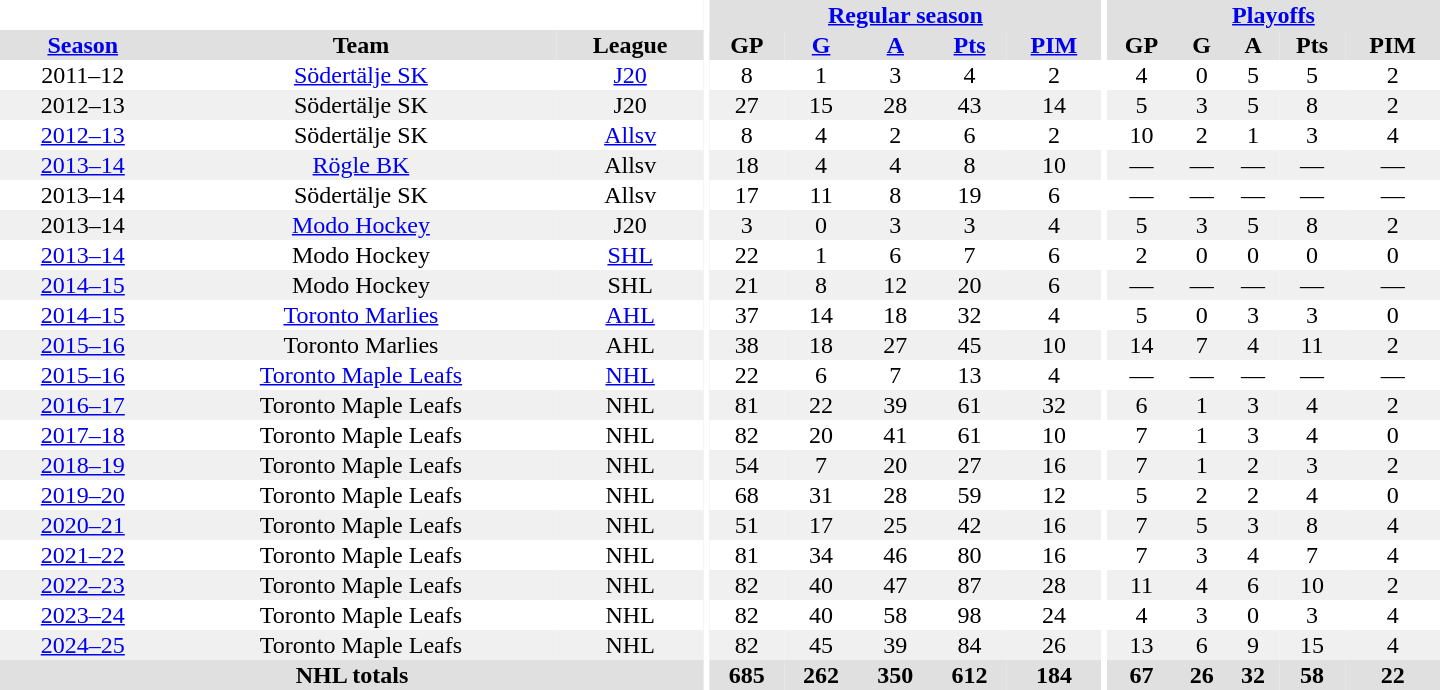<table border="0" cellpadding="1" cellspacing="0" style="text-align:center; width:60em;">
<tr bgcolor="#e0e0e0">
<th colspan="3" bgcolor="#ffffff"></th>
<th rowspan="107" bgcolor="#ffffff"></th>
<th colspan="5"><a href='#'>Regular season</a></th>
<th rowspan="107" bgcolor="#ffffff"></th>
<th colspan="5"><a href='#'>Playoffs</a></th>
</tr>
<tr bgcolor="#e0e0e0">
<th><a href='#'>Season</a></th>
<th>Team</th>
<th>League</th>
<th>GP</th>
<th><a href='#'>G</a></th>
<th><a href='#'>A</a></th>
<th><a href='#'>Pts</a></th>
<th><a href='#'>PIM</a></th>
<th>GP</th>
<th>G</th>
<th>A</th>
<th>Pts</th>
<th>PIM</th>
</tr>
<tr>
<td>2011–12</td>
<td><a href='#'>Södertälje SK</a></td>
<td><a href='#'>J20</a></td>
<td>8</td>
<td>1</td>
<td>3</td>
<td>4</td>
<td>2</td>
<td>4</td>
<td>0</td>
<td>5</td>
<td>5</td>
<td>2</td>
</tr>
<tr bgcolor="#f0f0f0">
<td>2012–13</td>
<td>Södertälje SK</td>
<td>J20</td>
<td>27</td>
<td>15</td>
<td>28</td>
<td>43</td>
<td>14</td>
<td>5</td>
<td>3</td>
<td>5</td>
<td>8</td>
<td>2</td>
</tr>
<tr>
<td><a href='#'>2012–13</a></td>
<td>Södertälje SK</td>
<td><a href='#'>Allsv</a></td>
<td>8</td>
<td>4</td>
<td>2</td>
<td>6</td>
<td>2</td>
<td>10</td>
<td>2</td>
<td>1</td>
<td>3</td>
<td>4</td>
</tr>
<tr bgcolor="#f0f0f0">
<td><a href='#'>2013–14</a></td>
<td><a href='#'>Rögle BK</a></td>
<td>Allsv</td>
<td>18</td>
<td>4</td>
<td>4</td>
<td>8</td>
<td>10</td>
<td>—</td>
<td>—</td>
<td>—</td>
<td>—</td>
<td>—</td>
</tr>
<tr>
<td>2013–14</td>
<td>Södertälje SK</td>
<td>Allsv</td>
<td>17</td>
<td>11</td>
<td>8</td>
<td>19</td>
<td>6</td>
<td>—</td>
<td>—</td>
<td>—</td>
<td>—</td>
<td>—</td>
</tr>
<tr bgcolor="#f0f0f0">
<td>2013–14</td>
<td><a href='#'>Modo Hockey</a></td>
<td>J20</td>
<td>3</td>
<td>0</td>
<td>3</td>
<td>3</td>
<td>4</td>
<td>5</td>
<td>3</td>
<td>5</td>
<td>8</td>
<td>2</td>
</tr>
<tr>
<td><a href='#'>2013–14</a></td>
<td>Modo Hockey</td>
<td><a href='#'>SHL</a></td>
<td>22</td>
<td>1</td>
<td>6</td>
<td>7</td>
<td>6</td>
<td>2</td>
<td>0</td>
<td>0</td>
<td>0</td>
<td>0</td>
</tr>
<tr bgcolor="#f0f0f0">
<td><a href='#'>2014–15</a></td>
<td>Modo Hockey</td>
<td>SHL</td>
<td>21</td>
<td>8</td>
<td>12</td>
<td>20</td>
<td>6</td>
<td>—</td>
<td>—</td>
<td>—</td>
<td>—</td>
<td>—</td>
</tr>
<tr>
<td><a href='#'>2014–15</a></td>
<td><a href='#'>Toronto Marlies</a></td>
<td><a href='#'>AHL</a></td>
<td>37</td>
<td>14</td>
<td>18</td>
<td>32</td>
<td>4</td>
<td>5</td>
<td>0</td>
<td>3</td>
<td>3</td>
<td>0</td>
</tr>
<tr bgcolor="#f0f0f0">
<td><a href='#'>2015–16</a></td>
<td>Toronto Marlies</td>
<td>AHL</td>
<td>38</td>
<td>18</td>
<td>27</td>
<td>45</td>
<td>10</td>
<td>14</td>
<td>7</td>
<td>4</td>
<td>11</td>
<td>2</td>
</tr>
<tr>
<td><a href='#'>2015–16</a></td>
<td><a href='#'>Toronto Maple Leafs</a></td>
<td><a href='#'>NHL</a></td>
<td>22</td>
<td>6</td>
<td>7</td>
<td>13</td>
<td>4</td>
<td>—</td>
<td>—</td>
<td>—</td>
<td>—</td>
<td>—</td>
</tr>
<tr bgcolor="#f0f0f0">
<td><a href='#'>2016–17</a></td>
<td>Toronto Maple Leafs</td>
<td>NHL</td>
<td>81</td>
<td>22</td>
<td>39</td>
<td>61</td>
<td>32</td>
<td>6</td>
<td>1</td>
<td>3</td>
<td>4</td>
<td>2</td>
</tr>
<tr>
<td><a href='#'>2017–18</a></td>
<td>Toronto Maple Leafs</td>
<td>NHL</td>
<td>82</td>
<td>20</td>
<td>41</td>
<td>61</td>
<td>10</td>
<td>7</td>
<td>1</td>
<td>3</td>
<td>4</td>
<td>0</td>
</tr>
<tr bgcolor="#f0f0f0">
<td><a href='#'>2018–19</a></td>
<td>Toronto Maple Leafs</td>
<td>NHL</td>
<td>54</td>
<td>7</td>
<td>20</td>
<td>27</td>
<td>16</td>
<td>7</td>
<td>1</td>
<td>2</td>
<td>3</td>
<td>2</td>
</tr>
<tr>
<td><a href='#'>2019–20</a></td>
<td>Toronto Maple Leafs</td>
<td>NHL</td>
<td>68</td>
<td>31</td>
<td>28</td>
<td>59</td>
<td>12</td>
<td>5</td>
<td>2</td>
<td>2</td>
<td>4</td>
<td>0</td>
</tr>
<tr bgcolor="#f0f0f0">
<td><a href='#'>2020–21</a></td>
<td>Toronto Maple Leafs</td>
<td>NHL</td>
<td>51</td>
<td>17</td>
<td>25</td>
<td>42</td>
<td>16</td>
<td>7</td>
<td>5</td>
<td>3</td>
<td>8</td>
<td>4</td>
</tr>
<tr>
<td><a href='#'>2021–22</a></td>
<td>Toronto Maple Leafs</td>
<td>NHL</td>
<td>81</td>
<td>34</td>
<td>46</td>
<td>80</td>
<td>16</td>
<td>7</td>
<td>3</td>
<td>4</td>
<td>7</td>
<td>4</td>
</tr>
<tr bgcolor="#f0f0f0">
<td><a href='#'>2022–23</a></td>
<td>Toronto Maple Leafs</td>
<td>NHL</td>
<td>82</td>
<td>40</td>
<td>47</td>
<td>87</td>
<td>28</td>
<td>11</td>
<td>4</td>
<td>6</td>
<td>10</td>
<td>2</td>
</tr>
<tr>
<td><a href='#'>2023–24</a></td>
<td>Toronto Maple Leafs</td>
<td>NHL</td>
<td>82</td>
<td>40</td>
<td>58</td>
<td>98</td>
<td>24</td>
<td>4</td>
<td>3</td>
<td>0</td>
<td>3</td>
<td>4</td>
</tr>
<tr bgcolor="#f0f0f0">
<td><a href='#'>2024–25</a></td>
<td>Toronto Maple Leafs</td>
<td>NHL</td>
<td>82</td>
<td>45</td>
<td>39</td>
<td>84</td>
<td>26</td>
<td>13</td>
<td>6</td>
<td>9</td>
<td>15</td>
<td>4</td>
</tr>
<tr bgcolor="#e0e0e0">
<th colspan="3">NHL totals</th>
<th>685</th>
<th>262</th>
<th>350</th>
<th>612</th>
<th>184</th>
<th>67</th>
<th>26</th>
<th>32</th>
<th>58</th>
<th>22</th>
</tr>
</table>
